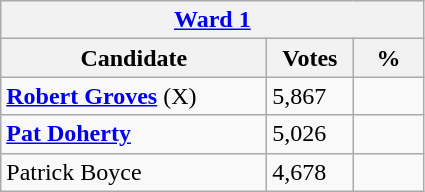<table class="wikitable">
<tr>
<th colspan="3"><a href='#'>Ward 1</a></th>
</tr>
<tr>
<th style="width: 170px">Candidate</th>
<th style="width: 50px">Votes</th>
<th style="width: 40px">%</th>
</tr>
<tr>
<td><strong><a href='#'>Robert Groves</a></strong> (X)</td>
<td>5,867</td>
<td></td>
</tr>
<tr>
<td><strong><a href='#'>Pat Doherty</a></strong></td>
<td>5,026</td>
<td></td>
</tr>
<tr>
<td>Patrick Boyce</td>
<td>4,678</td>
<td></td>
</tr>
</table>
